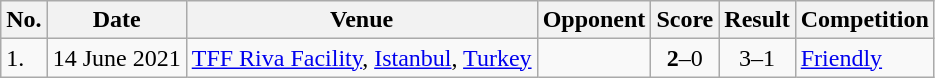<table class="wikitable">
<tr>
<th>No.</th>
<th>Date</th>
<th>Venue</th>
<th>Opponent</th>
<th>Score</th>
<th>Result</th>
<th>Competition</th>
</tr>
<tr>
<td>1.</td>
<td>14 June 2021</td>
<td><a href='#'>TFF Riva Facility</a>, <a href='#'>Istanbul</a>, <a href='#'>Turkey</a></td>
<td></td>
<td align=center><strong>2</strong>–0</td>
<td align=center>3–1</td>
<td><a href='#'>Friendly</a></td>
</tr>
</table>
